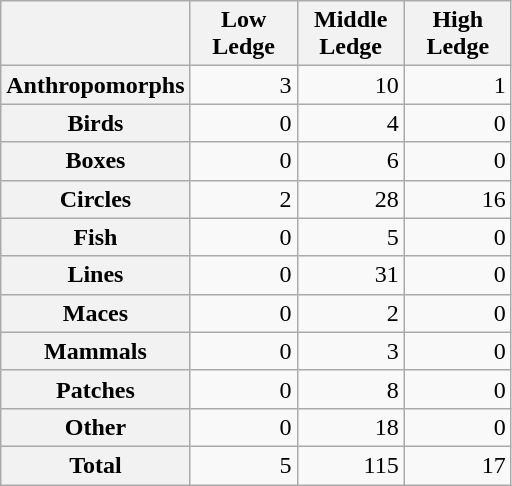<table class="wikitable floatleft" style="text-align:right; margin-right:1em; margin-bottom:1em">
<tr>
<th></th>
<th style=max-width:4em>Low Ledge</th>
<th style=max-width:4em>Middle Ledge</th>
<th style=max-width:4em>High Ledge</th>
</tr>
<tr>
<th>Anthropomorphs</th>
<td>3</td>
<td>10</td>
<td>1</td>
</tr>
<tr>
<th>Birds</th>
<td>0</td>
<td>4</td>
<td>0</td>
</tr>
<tr>
<th>Boxes</th>
<td>0</td>
<td>6</td>
<td>0</td>
</tr>
<tr>
<th>Circles</th>
<td>2</td>
<td>28</td>
<td>16</td>
</tr>
<tr>
<th>Fish</th>
<td>0</td>
<td>5</td>
<td>0</td>
</tr>
<tr>
<th>Lines</th>
<td>0</td>
<td>31</td>
<td>0</td>
</tr>
<tr>
<th>Maces</th>
<td>0</td>
<td>2</td>
<td>0</td>
</tr>
<tr>
<th>Mammals</th>
<td>0</td>
<td>3</td>
<td>0</td>
</tr>
<tr>
<th>Patches</th>
<td>0</td>
<td>8</td>
<td>0</td>
</tr>
<tr>
<th>Other</th>
<td>0</td>
<td>18</td>
<td>0</td>
</tr>
<tr>
<th>Total</th>
<td>5</td>
<td>115</td>
<td>17</td>
</tr>
</table>
